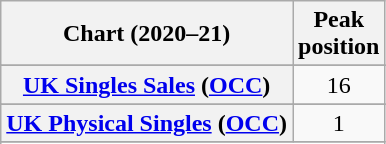<table class="wikitable sortable plainrowheaders" style="text-align:center">
<tr>
<th scope="col">Chart (2020–21)</th>
<th scope="col">Peak<br>position</th>
</tr>
<tr>
</tr>
<tr>
<th scope="row"><a href='#'>UK Singles Sales</a> (<a href='#'>OCC</a>)</th>
<td>16</td>
</tr>
<tr>
</tr>
<tr>
<th scope="row"><a href='#'>UK Physical Singles</a> (<a href='#'>OCC</a>)</th>
<td>1</td>
</tr>
<tr>
</tr>
<tr>
</tr>
</table>
